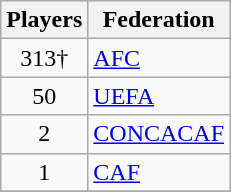<table class="wikitable">
<tr>
<th>Players</th>
<th>Federation</th>
</tr>
<tr>
<td align="center">313†</td>
<td><a href='#'>AFC</a></td>
</tr>
<tr>
<td align="center">50</td>
<td><a href='#'>UEFA</a></td>
</tr>
<tr>
<td align="center">2</td>
<td><a href='#'>CONCACAF</a></td>
</tr>
<tr>
<td align="center">1</td>
<td><a href='#'>CAF</a></td>
</tr>
<tr>
</tr>
</table>
